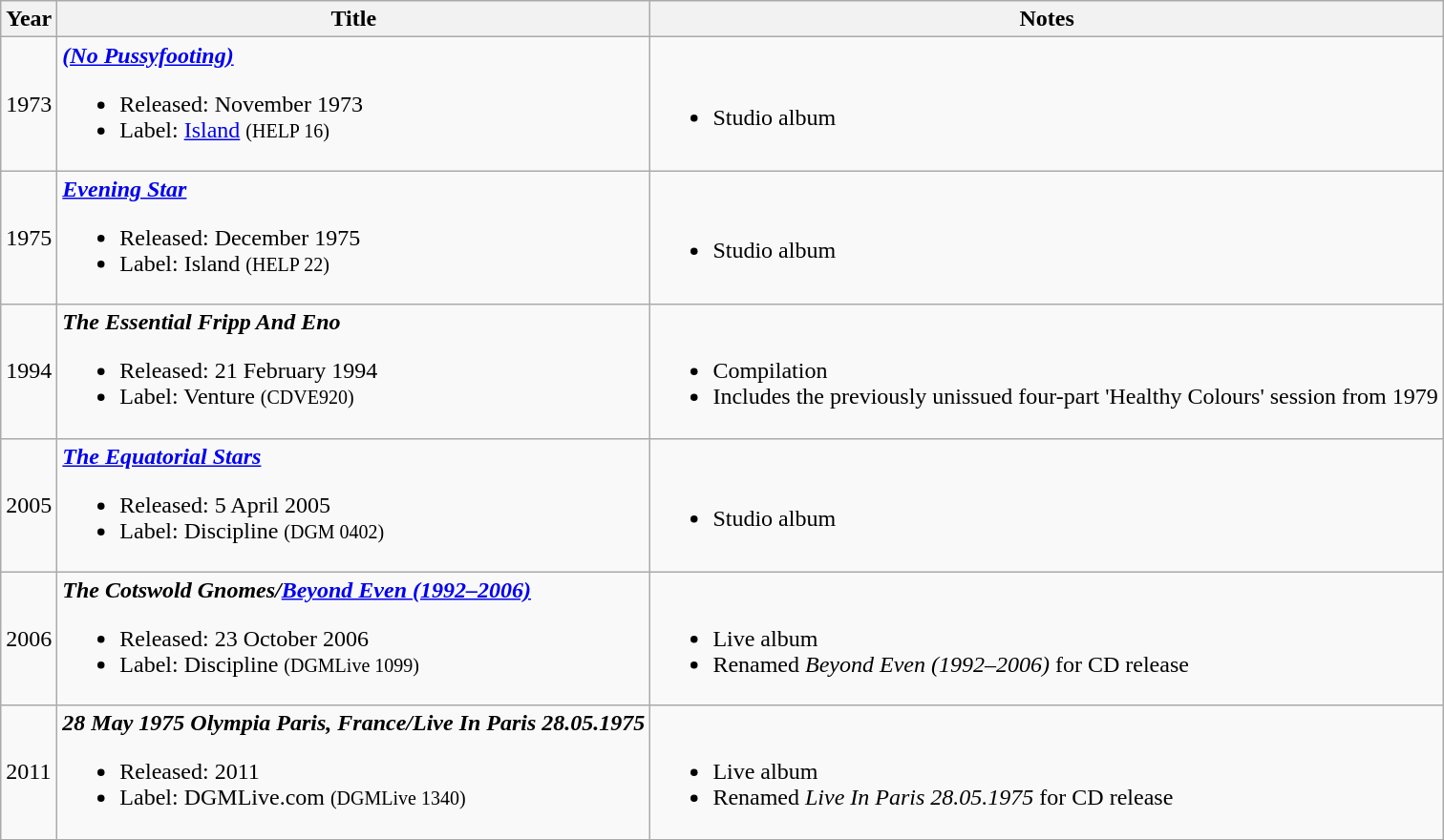<table class="wikitable">
<tr>
<th>Year</th>
<th>Title</th>
<th>Notes</th>
</tr>
<tr>
<td>1973</td>
<td><strong><em><a href='#'>(No Pussyfooting)</a></em></strong><br><ul><li>Released: November 1973</li><li>Label: <a href='#'>Island</a> <small>(HELP 16)</small></li></ul></td>
<td><br><ul><li>Studio album</li></ul></td>
</tr>
<tr>
<td>1975</td>
<td><strong><em><a href='#'>Evening Star</a></em></strong><br><ul><li>Released: December 1975</li><li>Label: Island <small>(HELP 22)</small></li></ul></td>
<td><br><ul><li>Studio album</li></ul></td>
</tr>
<tr>
<td>1994</td>
<td><strong><em>The Essential Fripp And Eno</em></strong><br><ul><li>Released: 21 February 1994</li><li>Label: Venture <small>(CDVE920)</small></li></ul></td>
<td><br><ul><li>Compilation</li><li>Includes the previously unissued four-part 'Healthy Colours' session from 1979</li></ul></td>
</tr>
<tr>
<td>2005</td>
<td><strong><em><a href='#'>The Equatorial Stars</a></em></strong><br><ul><li>Released: 5 April 2005</li><li>Label: Discipline <small>(DGM 0402)</small></li></ul></td>
<td><br><ul><li>Studio album</li></ul></td>
</tr>
<tr>
<td>2006</td>
<td><strong><em>The Cotswold Gnomes/<a href='#'>Beyond Even (1992–2006)</a></em></strong><br><ul><li>Released: 23 October 2006</li><li>Label: Discipline <small>(DGMLive 1099)</small></li></ul></td>
<td><br><ul><li>Live album</li><li>Renamed <em>Beyond Even (1992–2006)</em> for CD release</li></ul></td>
</tr>
<tr>
<td>2011</td>
<td><strong><em>28 May 1975 Olympia Paris, France/Live In Paris 28.05.1975</em></strong><br><ul><li>Released: 2011</li><li>Label: DGMLive.com <small>(DGMLive 1340)</small></li></ul></td>
<td><br><ul><li>Live album</li><li>Renamed <em>Live In Paris 28.05.1975</em> for CD release</li></ul></td>
</tr>
</table>
